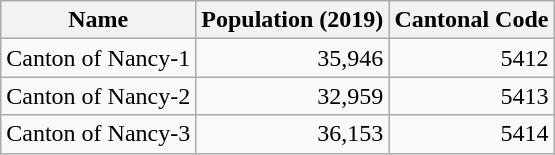<table class="wikitable">
<tr>
<th>Name</th>
<th>Population (2019)</th>
<th>Cantonal Code</th>
</tr>
<tr>
<td>Canton of Nancy-1</td>
<td align="right">35,946</td>
<td align="right">5412</td>
</tr>
<tr>
<td>Canton of Nancy-2</td>
<td align="right">32,959</td>
<td align="right">5413</td>
</tr>
<tr>
<td>Canton of Nancy-3</td>
<td align="right">36,153</td>
<td align="right">5414</td>
</tr>
</table>
